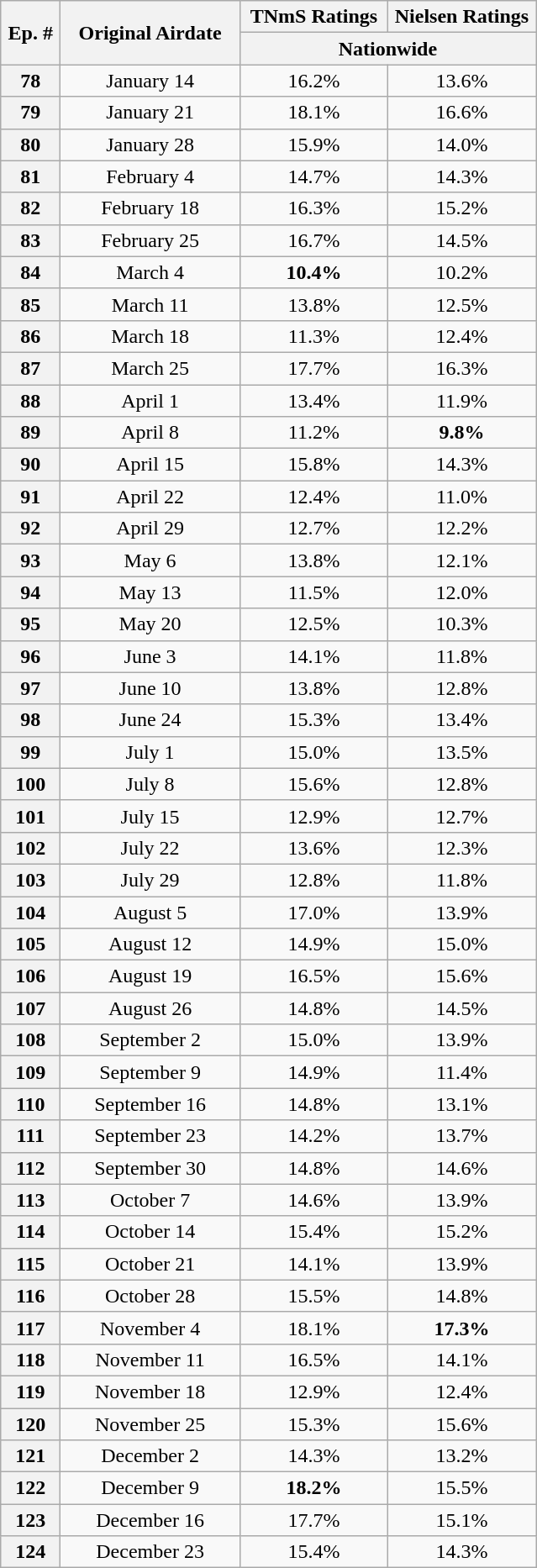<table class="wikitable" style="text-align:center;">
<tr>
<th rowspan="2" style="width:40px;">Ep. #</th>
<th rowspan="2" style="width:135px;">Original Airdate</th>
<th width=110><strong>TNmS Ratings</strong></th>
<th width=110><strong>Nielsen Ratings</strong></th>
</tr>
<tr>
<th colspan="2"><strong>Nationwide</strong></th>
</tr>
<tr>
<th>78</th>
<td>January 14</td>
<td>16.2%</td>
<td>13.6%</td>
</tr>
<tr>
<th>79</th>
<td>January 21</td>
<td>18.1%</td>
<td>16.6%</td>
</tr>
<tr>
<th>80</th>
<td>January 28</td>
<td>15.9%</td>
<td>14.0%</td>
</tr>
<tr>
<th>81</th>
<td>February 4</td>
<td>14.7%</td>
<td>14.3%</td>
</tr>
<tr>
<th>82</th>
<td>February 18</td>
<td>16.3%</td>
<td>15.2%</td>
</tr>
<tr>
<th>83</th>
<td>February 25</td>
<td>16.7%</td>
<td>14.5%</td>
</tr>
<tr>
<th>84</th>
<td>March 4</td>
<td><span><strong>10.4%</strong></span></td>
<td>10.2%</td>
</tr>
<tr>
<th>85</th>
<td>March 11</td>
<td>13.8%</td>
<td>12.5%</td>
</tr>
<tr>
<th>86</th>
<td>March 18</td>
<td>11.3%</td>
<td>12.4%</td>
</tr>
<tr>
<th>87</th>
<td>March 25</td>
<td>17.7%</td>
<td>16.3%</td>
</tr>
<tr>
<th>88</th>
<td>April 1</td>
<td>13.4%</td>
<td>11.9%</td>
</tr>
<tr>
<th>89</th>
<td>April 8</td>
<td>11.2%</td>
<td><span><strong>9.8%</strong></span></td>
</tr>
<tr>
<th>90</th>
<td>April 15</td>
<td>15.8%</td>
<td>14.3%</td>
</tr>
<tr>
<th>91</th>
<td>April 22</td>
<td>12.4%</td>
<td>11.0%</td>
</tr>
<tr>
<th>92</th>
<td>April 29</td>
<td>12.7%</td>
<td>12.2%</td>
</tr>
<tr>
<th>93</th>
<td>May 6</td>
<td>13.8%</td>
<td>12.1%</td>
</tr>
<tr>
<th>94</th>
<td>May 13</td>
<td>11.5%</td>
<td>12.0%</td>
</tr>
<tr>
<th>95</th>
<td>May 20</td>
<td>12.5%</td>
<td>10.3%</td>
</tr>
<tr>
<th>96</th>
<td>June 3</td>
<td>14.1%</td>
<td>11.8%</td>
</tr>
<tr>
<th>97</th>
<td>June 10</td>
<td>13.8%</td>
<td>12.8%</td>
</tr>
<tr>
<th>98</th>
<td>June 24</td>
<td>15.3%</td>
<td>13.4%</td>
</tr>
<tr>
<th>99</th>
<td>July 1</td>
<td>15.0%</td>
<td>13.5%</td>
</tr>
<tr>
<th>100</th>
<td>July 8</td>
<td>15.6%</td>
<td>12.8%</td>
</tr>
<tr>
<th>101</th>
<td>July 15</td>
<td>12.9%</td>
<td>12.7%</td>
</tr>
<tr>
<th>102</th>
<td>July 22</td>
<td>13.6%</td>
<td>12.3%</td>
</tr>
<tr>
<th>103</th>
<td>July 29</td>
<td>12.8%</td>
<td>11.8%</td>
</tr>
<tr>
<th>104</th>
<td>August 5</td>
<td>17.0%</td>
<td>13.9%</td>
</tr>
<tr>
<th>105</th>
<td>August 12</td>
<td>14.9%</td>
<td>15.0%</td>
</tr>
<tr>
<th>106</th>
<td>August 19</td>
<td>16.5%</td>
<td>15.6%</td>
</tr>
<tr>
<th>107</th>
<td>August 26</td>
<td>14.8%</td>
<td>14.5%</td>
</tr>
<tr>
<th>108</th>
<td>September 2</td>
<td>15.0%</td>
<td>13.9%</td>
</tr>
<tr>
<th>109</th>
<td>September 9</td>
<td>14.9%</td>
<td>11.4%</td>
</tr>
<tr>
<th>110</th>
<td>September 16</td>
<td>14.8%</td>
<td>13.1%</td>
</tr>
<tr>
<th>111</th>
<td>September 23</td>
<td>14.2%</td>
<td>13.7%</td>
</tr>
<tr>
<th>112</th>
<td>September 30</td>
<td>14.8%</td>
<td>14.6%</td>
</tr>
<tr>
<th>113</th>
<td>October 7</td>
<td>14.6%</td>
<td>13.9%</td>
</tr>
<tr>
<th>114</th>
<td>October 14</td>
<td>15.4%</td>
<td>15.2%</td>
</tr>
<tr>
<th>115</th>
<td>October 21</td>
<td>14.1%</td>
<td>13.9%</td>
</tr>
<tr>
<th>116</th>
<td>October 28</td>
<td>15.5%</td>
<td>14.8%</td>
</tr>
<tr>
<th>117</th>
<td>November 4</td>
<td>18.1%</td>
<td><span><strong>17.3%</strong></span></td>
</tr>
<tr>
<th>118</th>
<td>November 11</td>
<td>16.5%</td>
<td>14.1%</td>
</tr>
<tr>
<th>119</th>
<td>November 18</td>
<td>12.9%</td>
<td>12.4%</td>
</tr>
<tr>
<th>120</th>
<td>November 25</td>
<td>15.3%</td>
<td>15.6%</td>
</tr>
<tr>
<th>121</th>
<td>December 2</td>
<td>14.3%</td>
<td>13.2%</td>
</tr>
<tr>
<th>122</th>
<td>December 9</td>
<td><span><strong>18.2%</strong></span></td>
<td>15.5%</td>
</tr>
<tr>
<th>123</th>
<td>December 16</td>
<td>17.7%</td>
<td>15.1%</td>
</tr>
<tr>
<th>124</th>
<td>December 23</td>
<td>15.4%</td>
<td>14.3%</td>
</tr>
</table>
